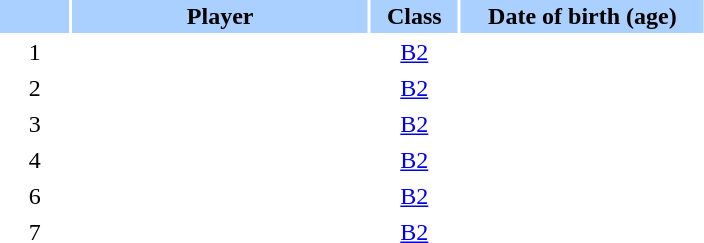<table class="sortable" border="0" cellspacing="2" cellpadding="2">
<tr style="background-color:#AAD0FF">
<th width=8%></th>
<th width=34%>Player</th>
<th width=10%>Class</th>
<th width=28%>Date of birth (age)</th>
</tr>
<tr>
<td style="text-align: center;">1</td>
<td></td>
<td style="text-align: center;"><a href='#'>B2</a></td>
<td style="text-align: center;"></td>
</tr>
<tr>
<td style="text-align: center;">2</td>
<td></td>
<td style="text-align: center;"><a href='#'>B2</a></td>
<td style="text-align: center;"></td>
</tr>
<tr>
<td style="text-align: center;">3</td>
<td></td>
<td style="text-align: center;"><a href='#'>B2</a></td>
<td style="text-align: center;"></td>
</tr>
<tr>
<td style="text-align: center;">4</td>
<td></td>
<td style="text-align: center;"><a href='#'>B2</a></td>
<td style="text-align: center;"></td>
</tr>
<tr>
<td style="text-align: center;">6</td>
<td></td>
<td style="text-align: center;"><a href='#'>B2</a></td>
<td style="text-align: center;"></td>
</tr>
<tr>
<td style="text-align: center;">7</td>
<td></td>
<td style="text-align: center;"><a href='#'>B2</a></td>
<td style="text-align: center;"></td>
</tr>
</table>
